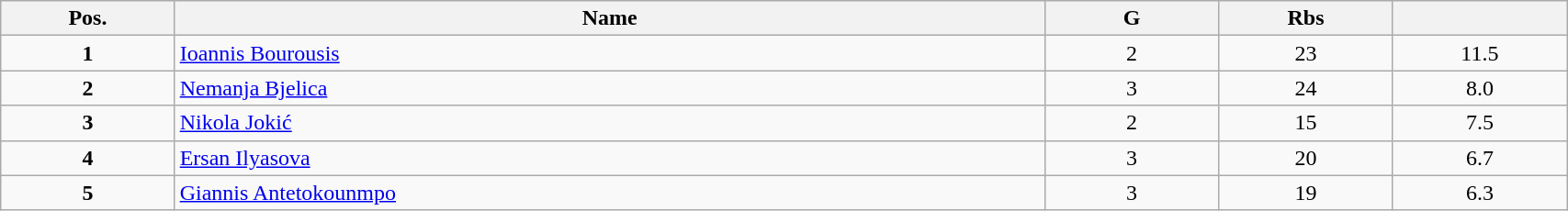<table class=wikitable width="90%">
<tr>
<th width="10%">Pos.</th>
<th width="50%">Name</th>
<th width="10%">G</th>
<th width="10%">Rbs</th>
<th width="10%"></th>
</tr>
<tr align=center>
<td><strong>1</strong></td>
<td align=left> <a href='#'>Ioannis Bourousis</a></td>
<td>2</td>
<td>23</td>
<td>11.5</td>
</tr>
<tr align=center>
<td><strong>2</strong></td>
<td align=left> <a href='#'>Nemanja Bjelica</a></td>
<td>3</td>
<td>24</td>
<td>8.0</td>
</tr>
<tr align=center>
<td><strong>3</strong></td>
<td align=left> <a href='#'>Nikola Jokić</a></td>
<td>2</td>
<td>15</td>
<td>7.5</td>
</tr>
<tr align=center>
<td><strong>4</strong></td>
<td align=left> <a href='#'>Ersan Ilyasova</a></td>
<td>3</td>
<td>20</td>
<td>6.7</td>
</tr>
<tr align=center>
<td><strong>5</strong></td>
<td align=left> <a href='#'>Giannis Antetokounmpo</a></td>
<td>3</td>
<td>19</td>
<td>6.3</td>
</tr>
</table>
